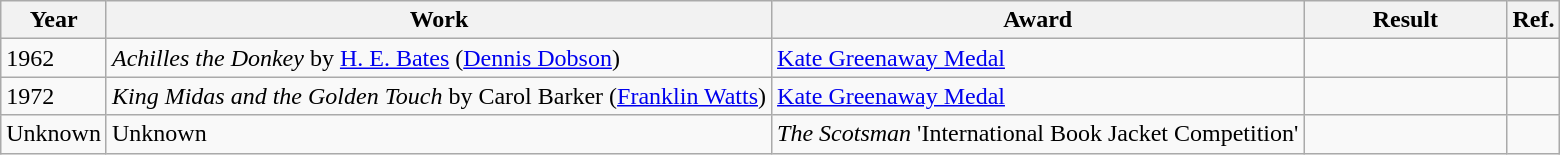<table class="wikitable plainrowheaders">
<tr>
<th>Year</th>
<th>Work</th>
<th>Award</th>
<th style="min-width: 8em">Result</th>
<th>Ref.</th>
</tr>
<tr>
<td>1962</td>
<td><em>Achilles the Donkey</em> by <a href='#'>H. E. Bates</a> (<a href='#'>Dennis Dobson</a>)</td>
<td><a href='#'>Kate Greenaway Medal</a></td>
<td></td>
<td></td>
</tr>
<tr>
<td>1972</td>
<td><em>King Midas and the Golden Touch</em> by Carol Barker (<a href='#'>Franklin Watts</a>)</td>
<td><a href='#'>Kate Greenaway Medal</a></td>
<td></td>
<td></td>
</tr>
<tr>
<td>Unknown</td>
<td>Unknown</td>
<td><em>The Scotsman</em> 'International Book Jacket Competition'</td>
<td></td>
<td></td>
</tr>
</table>
